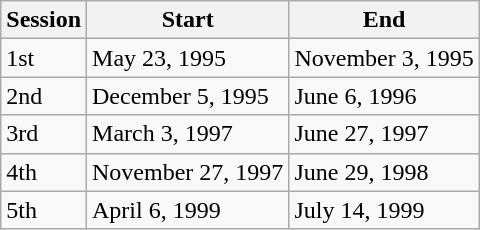<table class="wikitable">
<tr>
<th>Session</th>
<th>Start</th>
<th>End</th>
</tr>
<tr>
<td>1st</td>
<td>May 23, 1995</td>
<td>November 3, 1995</td>
</tr>
<tr>
<td>2nd</td>
<td>December 5, 1995</td>
<td>June 6, 1996</td>
</tr>
<tr>
<td>3rd</td>
<td>March 3, 1997</td>
<td>June 27, 1997</td>
</tr>
<tr>
<td>4th</td>
<td>November 27, 1997</td>
<td>June 29, 1998</td>
</tr>
<tr>
<td>5th</td>
<td>April 6, 1999</td>
<td>July 14, 1999</td>
</tr>
</table>
